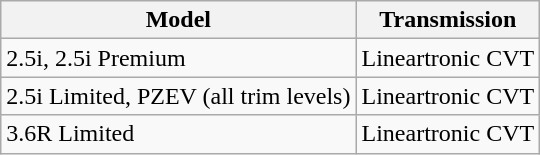<table class="wikitable">
<tr>
<th>Model</th>
<th>Transmission</th>
</tr>
<tr>
<td>2.5i, 2.5i Premium</td>
<td>Lineartronic CVT<br></td>
</tr>
<tr>
<td>2.5i Limited, PZEV (all trim levels)</td>
<td>Lineartronic CVT</td>
</tr>
<tr>
<td>3.6R Limited</td>
<td>Lineartronic CVT</td>
</tr>
</table>
